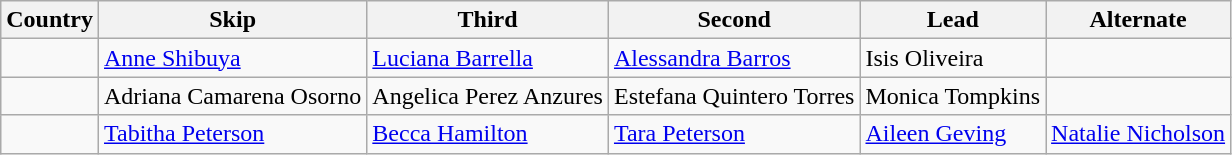<table class="wikitable">
<tr>
<th>Country</th>
<th>Skip</th>
<th>Third</th>
<th>Second</th>
<th>Lead</th>
<th>Alternate</th>
</tr>
<tr>
<td></td>
<td><a href='#'>Anne Shibuya</a></td>
<td><a href='#'>Luciana Barrella</a></td>
<td><a href='#'>Alessandra Barros</a></td>
<td>Isis Oliveira</td>
<td></td>
</tr>
<tr>
<td></td>
<td>Adriana Camarena Osorno</td>
<td>Angelica Perez Anzures</td>
<td>Estefana Quintero Torres</td>
<td>Monica Tompkins</td>
<td></td>
</tr>
<tr>
<td></td>
<td><a href='#'>Tabitha Peterson</a></td>
<td><a href='#'>Becca Hamilton</a></td>
<td><a href='#'>Tara Peterson</a></td>
<td><a href='#'>Aileen Geving</a></td>
<td><a href='#'>Natalie Nicholson</a></td>
</tr>
</table>
